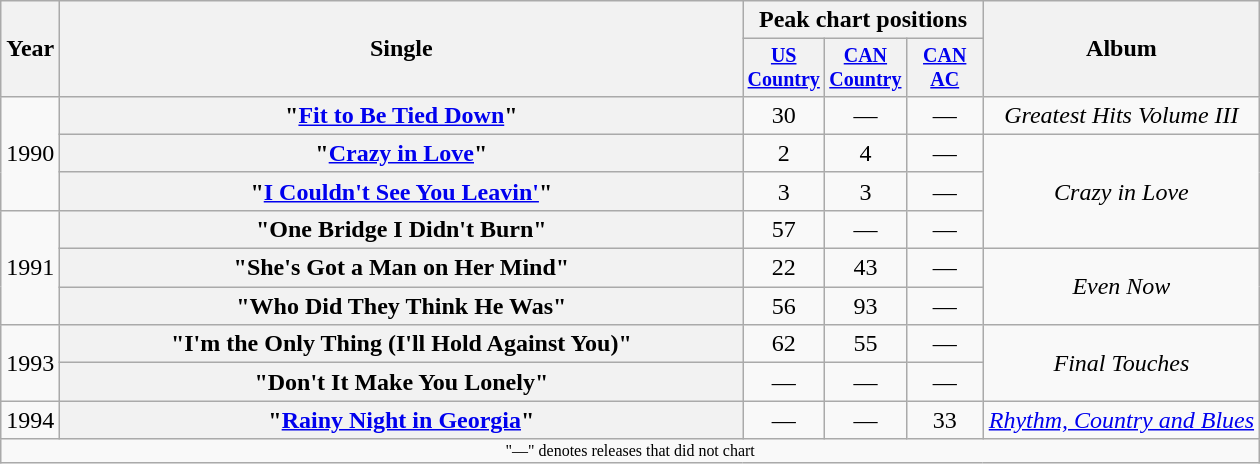<table class="wikitable plainrowheaders" style="text-align:center;">
<tr>
<th rowspan="2">Year</th>
<th rowspan="2" style="width:28em;">Single</th>
<th colspan="3">Peak chart positions</th>
<th rowspan="2">Album</th>
</tr>
<tr style="font-size:smaller;">
<th width="45"><a href='#'>US Country</a><br></th>
<th width="45"><a href='#'>CAN Country</a></th>
<th width="45"><a href='#'>CAN AC</a></th>
</tr>
<tr>
<td rowspan="3">1990</td>
<th scope="row">"<a href='#'>Fit to Be Tied Down</a>"</th>
<td>30</td>
<td>—</td>
<td>—</td>
<td><em>Greatest Hits Volume III</em></td>
</tr>
<tr>
<th scope="row">"<a href='#'>Crazy in Love</a>"</th>
<td>2</td>
<td>4</td>
<td>—</td>
<td rowspan="3"><em>Crazy in Love</em></td>
</tr>
<tr>
<th scope="row">"<a href='#'>I Couldn't See You Leavin'</a>"</th>
<td>3</td>
<td>3</td>
<td>—</td>
</tr>
<tr>
<td rowspan="3">1991</td>
<th scope="row">"One Bridge I Didn't Burn"</th>
<td>57</td>
<td>—</td>
<td>—</td>
</tr>
<tr>
<th scope="row">"She's Got a Man on Her Mind"</th>
<td>22</td>
<td>43</td>
<td>—</td>
<td rowspan="2"><em>Even Now</em></td>
</tr>
<tr>
<th scope="row">"Who Did They Think He Was"</th>
<td>56</td>
<td>93</td>
<td>—</td>
</tr>
<tr>
<td rowspan="2">1993</td>
<th scope="row">"I'm the Only Thing (I'll Hold Against You)"</th>
<td>62</td>
<td>55</td>
<td>—</td>
<td rowspan="2"><em>Final Touches</em></td>
</tr>
<tr>
<th scope="row">"Don't It Make You Lonely"</th>
<td>—</td>
<td>—</td>
<td>—</td>
</tr>
<tr>
<td>1994</td>
<th scope="row">"<a href='#'>Rainy Night in Georgia</a>" </th>
<td>—</td>
<td>—</td>
<td>33</td>
<td><em><a href='#'>Rhythm, Country and Blues</a></em></td>
</tr>
<tr>
<td colspan="6" style="font-size:8pt">"—" denotes releases that did not chart</td>
</tr>
</table>
